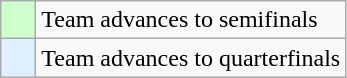<table class="wikitable">
<tr>
<td style="background:#ccffcc;">    </td>
<td>Team advances to semifinals</td>
</tr>
<tr>
<td style="background:#dfefff;">    </td>
<td>Team advances to quarterfinals</td>
</tr>
</table>
